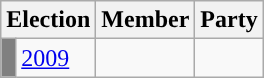<table class="wikitable">
<tr>
<th colspan="2">Election</th>
<th>Member</th>
<th>Party</th>
</tr>
<tr>
<td style="background-color: grey"></td>
<td><a href='#'>2009</a></td>
<td></td>
<td></td>
</tr>
</table>
